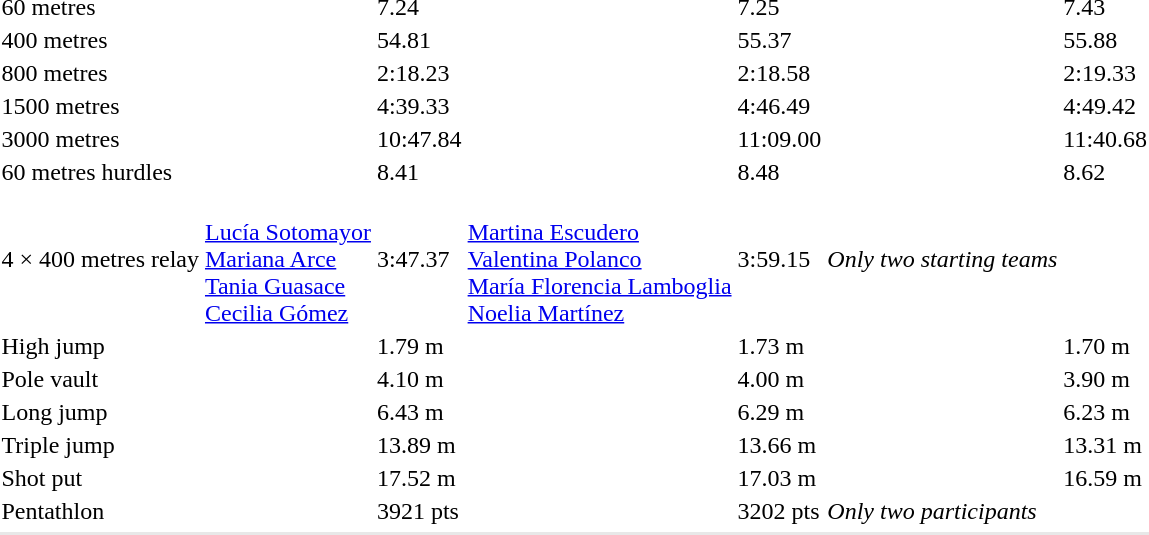<table>
<tr>
<td>60 metres</td>
<td></td>
<td>7.24 </td>
<td></td>
<td>7.25</td>
<td></td>
<td>7.43</td>
</tr>
<tr>
<td>400 metres</td>
<td></td>
<td>54.81</td>
<td></td>
<td>55.37</td>
<td></td>
<td>55.88</td>
</tr>
<tr>
<td>800 metres</td>
<td></td>
<td>2:18.23</td>
<td></td>
<td>2:18.58</td>
<td></td>
<td>2:19.33</td>
</tr>
<tr>
<td>1500 metres</td>
<td></td>
<td>4:39.33</td>
<td></td>
<td>4:46.49</td>
<td></td>
<td>4:49.42</td>
</tr>
<tr>
<td>3000 metres</td>
<td></td>
<td>10:47.84</td>
<td></td>
<td>11:09.00</td>
<td></td>
<td>11:40.68</td>
</tr>
<tr>
<td>60 metres hurdles</td>
<td></td>
<td>8.41</td>
<td></td>
<td>8.48</td>
<td></td>
<td>8.62</td>
</tr>
<tr>
<td>4 × 400 metres relay</td>
<td><br><a href='#'>Lucía Sotomayor</a><br><a href='#'>Mariana Arce</a><br><a href='#'>Tania Guasace</a><br><a href='#'>Cecilia Gómez</a></td>
<td>3:47.37  </td>
<td><br><a href='#'>Martina Escudero</a><br><a href='#'>Valentina Polanco</a><br><a href='#'>María Florencia Lamboglia</a><br><a href='#'>Noelia Martínez</a></td>
<td>3:59.15</td>
<td col=2><em>Only two starting teams</em></td>
</tr>
<tr>
<td>High jump</td>
<td></td>
<td>1.79 m</td>
<td></td>
<td>1.73 m</td>
<td></td>
<td>1.70 m</td>
</tr>
<tr>
<td>Pole vault</td>
<td></td>
<td>4.10 m </td>
<td></td>
<td>4.00 m</td>
<td></td>
<td>3.90 m</td>
</tr>
<tr>
<td>Long jump</td>
<td></td>
<td>6.43 m</td>
<td></td>
<td>6.29 m </td>
<td></td>
<td>6.23 m</td>
</tr>
<tr>
<td>Triple jump</td>
<td></td>
<td>13.89 m </td>
<td></td>
<td>13.66 m</td>
<td></td>
<td>13.31 m</td>
</tr>
<tr>
<td>Shot put</td>
<td></td>
<td>17.52 m </td>
<td></td>
<td>17.03 m</td>
<td></td>
<td>16.59 m</td>
</tr>
<tr>
<td>Pentathlon</td>
<td></td>
<td>3921 pts </td>
<td></td>
<td>3202 pts</td>
<td colspan=2><em>Only two participants</em></td>
</tr>
<tr>
</tr>
<tr bgcolor= e8e8e8>
<td colspan=7></td>
</tr>
</table>
